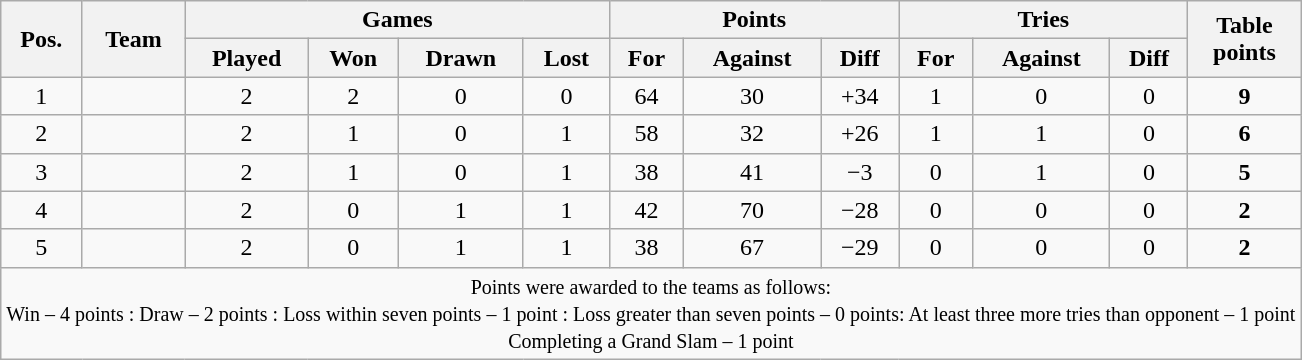<table class="wikitable" style="text-align:center">
<tr>
<th rowspan="2">Pos.</th>
<th rowspan="2">Team</th>
<th colspan="4">Games</th>
<th colspan="3">Points</th>
<th colspan="3">Tries</th>
<th rowspan="2">Table<br>points</th>
</tr>
<tr>
<th>Played</th>
<th>Won</th>
<th>Drawn</th>
<th>Lost</th>
<th>For</th>
<th>Against</th>
<th>Diff</th>
<th>For</th>
<th>Against</th>
<th>Diff</th>
</tr>
<tr>
<td>1</td>
<td align=left></td>
<td>2</td>
<td>2</td>
<td>0</td>
<td>0</td>
<td>64</td>
<td>30</td>
<td>+34</td>
<td>1</td>
<td>0</td>
<td>0</td>
<td><strong>9</strong></td>
</tr>
<tr>
<td>2</td>
<td align=left></td>
<td>2</td>
<td>1</td>
<td>0</td>
<td>1</td>
<td>58</td>
<td>32</td>
<td>+26</td>
<td>1</td>
<td>1</td>
<td>0</td>
<td><strong>6</strong></td>
</tr>
<tr>
<td>3</td>
<td align=left></td>
<td>2</td>
<td>1</td>
<td>0</td>
<td>1</td>
<td>38</td>
<td>41</td>
<td>−3</td>
<td>0</td>
<td>1</td>
<td>0</td>
<td><strong>5</strong></td>
</tr>
<tr>
<td>4</td>
<td align=left></td>
<td>2</td>
<td>0</td>
<td>1</td>
<td>1</td>
<td>42</td>
<td>70</td>
<td>−28</td>
<td>0</td>
<td>0</td>
<td>0</td>
<td><strong>2</strong></td>
</tr>
<tr>
<td>5</td>
<td align=left></td>
<td>2</td>
<td>0</td>
<td>1</td>
<td>1</td>
<td>38</td>
<td>67</td>
<td>−29</td>
<td>0</td>
<td>0</td>
<td>0</td>
<td><strong>2</strong></td>
</tr>
<tr>
<td colspan="13"><small>Points were awarded to the teams as follows:<br>Win – 4 points : Draw – 2 points : Loss within seven points – 1 point : Loss greater than seven points – 0 points: At least three more tries than opponent – 1 point<br>Completing a Grand Slam – 1 point </small></td>
</tr>
</table>
